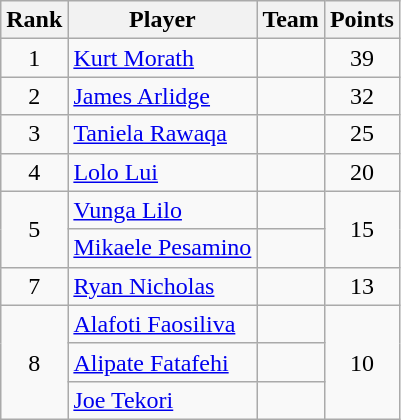<table class="wikitable">
<tr>
<th>Rank</th>
<th>Player</th>
<th>Team</th>
<th>Points</th>
</tr>
<tr>
<td style="text-align:center">1</td>
<td><a href='#'>Kurt Morath</a></td>
<td></td>
<td style="text-align:center">39</td>
</tr>
<tr>
<td style="text-align:center">2</td>
<td><a href='#'>James Arlidge</a></td>
<td></td>
<td style="text-align:center">32</td>
</tr>
<tr>
<td style="text-align:center">3</td>
<td><a href='#'>Taniela Rawaqa</a></td>
<td></td>
<td style="text-align:center">25</td>
</tr>
<tr>
<td style="text-align:center">4</td>
<td><a href='#'>Lolo Lui</a></td>
<td></td>
<td style="text-align:center">20</td>
</tr>
<tr>
<td rowspan="2" style="text-align:center">5</td>
<td><a href='#'>Vunga Lilo</a></td>
<td></td>
<td rowspan="2" style="text-align:center">15</td>
</tr>
<tr>
<td><a href='#'>Mikaele Pesamino</a></td>
<td></td>
</tr>
<tr>
<td style="text-align:center">7</td>
<td><a href='#'>Ryan Nicholas</a></td>
<td></td>
<td style="text-align:center">13</td>
</tr>
<tr>
<td rowspan="3" style="text-align:center">8</td>
<td><a href='#'>Alafoti Faosiliva</a></td>
<td></td>
<td rowspan="3" style="text-align:center">10</td>
</tr>
<tr>
<td><a href='#'>Alipate Fatafehi</a></td>
<td></td>
</tr>
<tr>
<td><a href='#'>Joe Tekori</a></td>
<td></td>
</tr>
</table>
